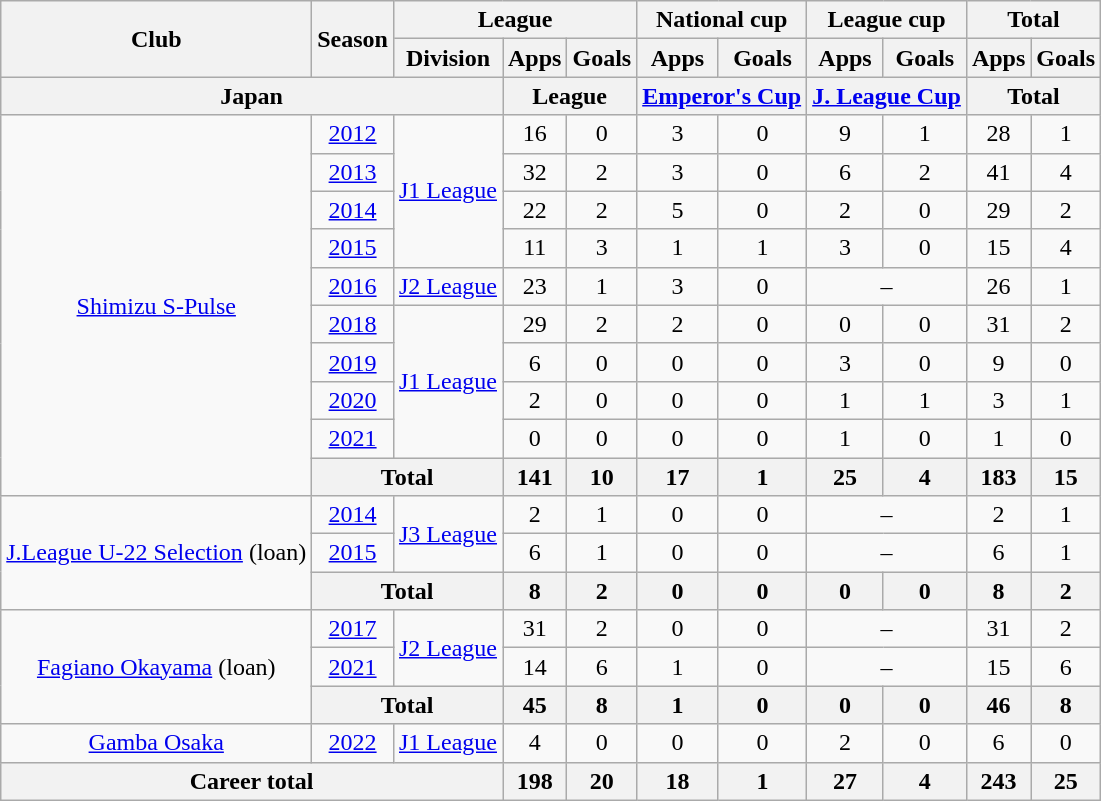<table class="wikitable" style="text-align:center">
<tr>
<th rowspan=2>Club</th>
<th rowspan=2>Season</th>
<th colspan=3>League</th>
<th colspan=2>National cup</th>
<th colspan=2>League cup</th>
<th colspan=2>Total</th>
</tr>
<tr>
<th>Division</th>
<th>Apps</th>
<th>Goals</th>
<th>Apps</th>
<th>Goals</th>
<th>Apps</th>
<th>Goals</th>
<th>Apps</th>
<th>Goals</th>
</tr>
<tr>
<th colspan=3>Japan</th>
<th colspan=2>League</th>
<th colspan=2><a href='#'>Emperor's Cup</a></th>
<th colspan=2><a href='#'>J. League Cup</a></th>
<th colspan=2>Total</th>
</tr>
<tr>
<td rowspan="10"><a href='#'>Shimizu S-Pulse</a></td>
<td><a href='#'>2012</a></td>
<td rowspan="4"><a href='#'>J1 League</a></td>
<td>16</td>
<td>0</td>
<td>3</td>
<td>0</td>
<td>9</td>
<td>1</td>
<td>28</td>
<td>1</td>
</tr>
<tr>
<td><a href='#'>2013</a></td>
<td>32</td>
<td>2</td>
<td>3</td>
<td>0</td>
<td>6</td>
<td>2</td>
<td>41</td>
<td>4</td>
</tr>
<tr>
<td><a href='#'>2014</a></td>
<td>22</td>
<td>2</td>
<td>5</td>
<td>0</td>
<td>2</td>
<td>0</td>
<td>29</td>
<td>2</td>
</tr>
<tr>
<td><a href='#'>2015</a></td>
<td>11</td>
<td>3</td>
<td>1</td>
<td>1</td>
<td>3</td>
<td>0</td>
<td>15</td>
<td>4</td>
</tr>
<tr>
<td><a href='#'>2016</a></td>
<td><a href='#'>J2 League</a></td>
<td>23</td>
<td>1</td>
<td>3</td>
<td>0</td>
<td colspan="2">–</td>
<td>26</td>
<td>1</td>
</tr>
<tr>
<td><a href='#'>2018</a></td>
<td rowspan="4"><a href='#'>J1 League</a></td>
<td>29</td>
<td>2</td>
<td>2</td>
<td>0</td>
<td>0</td>
<td>0</td>
<td>31</td>
<td>2</td>
</tr>
<tr>
<td><a href='#'>2019</a></td>
<td>6</td>
<td>0</td>
<td>0</td>
<td>0</td>
<td>3</td>
<td>0</td>
<td>9</td>
<td>0</td>
</tr>
<tr>
<td><a href='#'>2020</a></td>
<td>2</td>
<td>0</td>
<td>0</td>
<td>0</td>
<td>1</td>
<td>1</td>
<td>3</td>
<td>1</td>
</tr>
<tr>
<td><a href='#'>2021</a></td>
<td>0</td>
<td>0</td>
<td>0</td>
<td>0</td>
<td>1</td>
<td>0</td>
<td>1</td>
<td>0</td>
</tr>
<tr>
<th colspan="2">Total</th>
<th>141</th>
<th>10</th>
<th>17</th>
<th>1</th>
<th>25</th>
<th>4</th>
<th>183</th>
<th>15</th>
</tr>
<tr>
<td rowspan="3"><a href='#'>J.League U-22 Selection</a> (loan)</td>
<td><a href='#'>2014</a></td>
<td rowspan="2"><a href='#'>J3 League</a></td>
<td>2</td>
<td>1</td>
<td>0</td>
<td>0</td>
<td colspan="2">–</td>
<td>2</td>
<td>1</td>
</tr>
<tr>
<td><a href='#'>2015</a></td>
<td>6</td>
<td>1</td>
<td>0</td>
<td>0</td>
<td colspan="2">–</td>
<td>6</td>
<td>1</td>
</tr>
<tr>
<th colspan="2">Total</th>
<th>8</th>
<th>2</th>
<th>0</th>
<th>0</th>
<th>0</th>
<th>0</th>
<th>8</th>
<th>2</th>
</tr>
<tr>
<td rowspan="3"><a href='#'>Fagiano Okayama</a> (loan)</td>
<td><a href='#'>2017</a></td>
<td rowspan="2"><a href='#'>J2 League</a></td>
<td>31</td>
<td>2</td>
<td>0</td>
<td>0</td>
<td colspan="2">–</td>
<td>31</td>
<td>2</td>
</tr>
<tr>
<td><a href='#'>2021</a></td>
<td>14</td>
<td>6</td>
<td>1</td>
<td>0</td>
<td colspan="2">–</td>
<td>15</td>
<td>6</td>
</tr>
<tr>
<th colspan="2">Total</th>
<th>45</th>
<th>8</th>
<th>1</th>
<th>0</th>
<th>0</th>
<th>0</th>
<th>46</th>
<th>8</th>
</tr>
<tr>
<td><a href='#'>Gamba Osaka</a></td>
<td><a href='#'>2022</a></td>
<td><a href='#'>J1 League</a></td>
<td>4</td>
<td>0</td>
<td>0</td>
<td>0</td>
<td>2</td>
<td>0</td>
<td>6</td>
<td>0</td>
</tr>
<tr>
<th colspan=3>Career total</th>
<th>198</th>
<th>20</th>
<th>18</th>
<th>1</th>
<th>27</th>
<th>4</th>
<th>243</th>
<th>25</th>
</tr>
</table>
